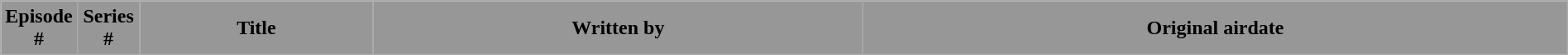<table class="wikitable plainrowheaders" style="width:100%;">
<tr>
<th style="background-color: #979797" width="4%">Episode<br>#</th>
<th style="background-color: #979797" width="4%">Series<br>#</th>
<th style="background-color: #979797">Title</th>
<th style="background-color: #979797">Written by</th>
<th style="background-color: #979797">Original airdate<br>












</th>
</tr>
</table>
